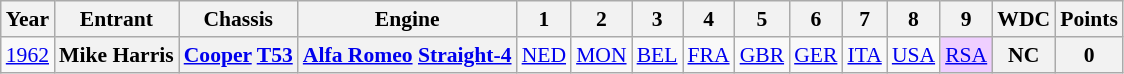<table class="wikitable" style="text-align:center; font-size:90%">
<tr>
<th>Year</th>
<th>Entrant</th>
<th>Chassis</th>
<th>Engine</th>
<th>1</th>
<th>2</th>
<th>3</th>
<th>4</th>
<th>5</th>
<th>6</th>
<th>7</th>
<th>8</th>
<th>9</th>
<th>WDC</th>
<th>Points</th>
</tr>
<tr>
<td><a href='#'>1962</a></td>
<th>Mike Harris</th>
<th><a href='#'>Cooper</a> <a href='#'>T53</a></th>
<th><a href='#'>Alfa Romeo</a> <a href='#'>Straight-4</a></th>
<td><a href='#'>NED</a></td>
<td><a href='#'>MON</a></td>
<td><a href='#'>BEL</a></td>
<td><a href='#'>FRA</a></td>
<td><a href='#'>GBR</a></td>
<td><a href='#'>GER</a></td>
<td><a href='#'>ITA</a></td>
<td><a href='#'>USA</a></td>
<td style="background:#EFCFFF;"><a href='#'>RSA</a><br></td>
<th>NC</th>
<th>0</th>
</tr>
</table>
